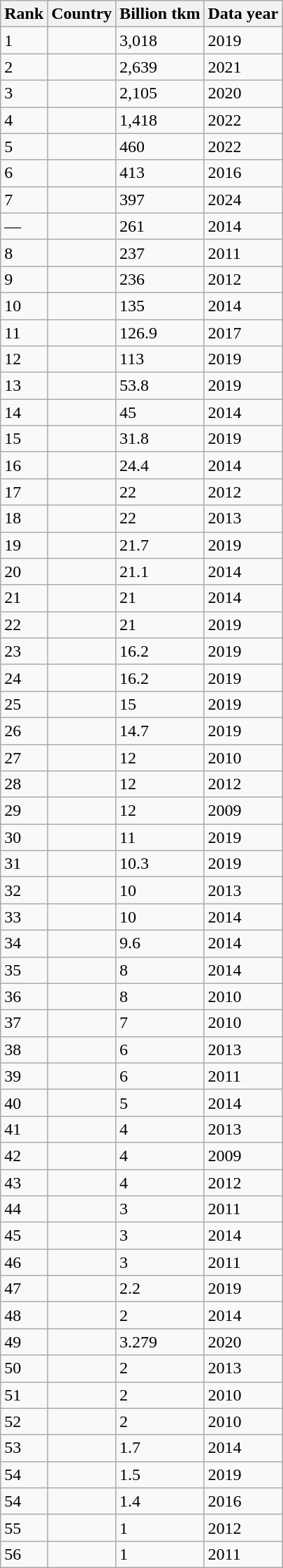<table class="wikitable sortable">
<tr>
<th>Rank</th>
<th>Country</th>
<th data-sort-type="number">Billion tkm</th>
<th>Data year</th>
</tr>
<tr>
<td>1</td>
<td></td>
<td>3,018</td>
<td>2019</td>
</tr>
<tr>
<td>2</td>
<td></td>
<td>2,639</td>
<td>2021</td>
</tr>
<tr>
<td>3</td>
<td></td>
<td>2,105</td>
<td>2020</td>
</tr>
<tr>
<td>4</td>
<td></td>
<td>1,418</td>
<td>2022</td>
</tr>
<tr>
<td>5</td>
<td></td>
<td>460</td>
<td>2022</td>
</tr>
<tr>
<td>6</td>
<td></td>
<td>413</td>
<td>2016</td>
</tr>
<tr>
<td>7</td>
<td></td>
<td>397</td>
<td>2024</td>
</tr>
<tr>
<td>—</td>
<td></td>
<td>261</td>
<td>2014</td>
</tr>
<tr>
<td>8</td>
<td></td>
<td>237</td>
<td>2011</td>
</tr>
<tr>
<td>9</td>
<td></td>
<td>236</td>
<td>2012</td>
</tr>
<tr>
<td>10</td>
<td></td>
<td>135</td>
<td>2014</td>
</tr>
<tr>
<td>11</td>
<td></td>
<td>126.9</td>
<td>2017</td>
</tr>
<tr>
<td>12</td>
<td></td>
<td>113</td>
<td>2019</td>
</tr>
<tr>
<td>13</td>
<td></td>
<td>53.8</td>
<td>2019</td>
</tr>
<tr>
<td>14</td>
<td></td>
<td>45</td>
<td>2014</td>
</tr>
<tr>
<td>15</td>
<td></td>
<td>31.8</td>
<td>2019</td>
</tr>
<tr>
<td>16</td>
<td></td>
<td>24.4</td>
<td>2014</td>
</tr>
<tr>
<td>17</td>
<td></td>
<td>22</td>
<td>2012</td>
</tr>
<tr>
<td>18</td>
<td></td>
<td>22</td>
<td>2013</td>
</tr>
<tr>
<td>19</td>
<td></td>
<td>21.7</td>
<td>2019</td>
</tr>
<tr>
<td>20</td>
<td></td>
<td>21.1</td>
<td>2014</td>
</tr>
<tr>
<td>21</td>
<td></td>
<td>21</td>
<td>2014</td>
</tr>
<tr>
<td>22</td>
<td></td>
<td>21</td>
<td>2019</td>
</tr>
<tr>
<td>23</td>
<td></td>
<td>16.2</td>
<td>2019</td>
</tr>
<tr>
<td>24</td>
<td></td>
<td>16.2</td>
<td>2019</td>
</tr>
<tr>
<td>25</td>
<td></td>
<td>15</td>
<td>2019</td>
</tr>
<tr>
<td>26</td>
<td></td>
<td>14.7</td>
<td>2019</td>
</tr>
<tr>
<td>27</td>
<td></td>
<td>12</td>
<td>2010</td>
</tr>
<tr>
<td>28</td>
<td></td>
<td>12</td>
<td>2012</td>
</tr>
<tr>
<td>29</td>
<td></td>
<td>12</td>
<td>2009</td>
</tr>
<tr>
<td>30</td>
<td></td>
<td>11</td>
<td>2019</td>
</tr>
<tr>
<td>31</td>
<td></td>
<td>10.3</td>
<td>2019</td>
</tr>
<tr>
<td>32</td>
<td></td>
<td>10</td>
<td>2013</td>
</tr>
<tr>
<td>33</td>
<td></td>
<td>10</td>
<td>2014</td>
</tr>
<tr>
<td>34</td>
<td></td>
<td>9.6</td>
<td>2014</td>
</tr>
<tr>
<td>35</td>
<td></td>
<td>8</td>
<td>2014</td>
</tr>
<tr>
<td>36</td>
<td></td>
<td>8</td>
<td>2010</td>
</tr>
<tr>
<td>37</td>
<td></td>
<td>7</td>
<td>2010</td>
</tr>
<tr>
<td>38</td>
<td></td>
<td>6</td>
<td>2013</td>
</tr>
<tr>
<td>39</td>
<td></td>
<td>6</td>
<td>2011</td>
</tr>
<tr>
<td>40</td>
<td></td>
<td>5</td>
<td>2014</td>
</tr>
<tr>
<td>41</td>
<td></td>
<td>4</td>
<td>2013</td>
</tr>
<tr>
<td>42</td>
<td></td>
<td>4</td>
<td>2009</td>
</tr>
<tr>
<td>43</td>
<td></td>
<td>4</td>
<td>2012</td>
</tr>
<tr>
<td>44</td>
<td></td>
<td>3</td>
<td>2011</td>
</tr>
<tr>
<td>45</td>
<td></td>
<td>3</td>
<td>2014</td>
</tr>
<tr>
<td>46</td>
<td></td>
<td>3</td>
<td>2011</td>
</tr>
<tr>
<td>47</td>
<td></td>
<td>2.2</td>
<td>2019</td>
</tr>
<tr>
<td>48</td>
<td></td>
<td>2</td>
<td>2014</td>
</tr>
<tr>
<td>49</td>
<td></td>
<td>3.279</td>
<td>2020</td>
</tr>
<tr>
<td>50</td>
<td></td>
<td>2</td>
<td>2013</td>
</tr>
<tr>
<td>51</td>
<td></td>
<td>2</td>
<td>2010</td>
</tr>
<tr>
<td>52</td>
<td></td>
<td>2</td>
<td>2010</td>
</tr>
<tr>
<td>53</td>
<td></td>
<td>1.7</td>
<td>2014</td>
</tr>
<tr>
<td>54</td>
<td></td>
<td>1.5</td>
<td>2019</td>
</tr>
<tr>
<td>54</td>
<td></td>
<td>1.4</td>
<td>2016</td>
</tr>
<tr>
<td>55</td>
<td></td>
<td>1</td>
<td>2012</td>
</tr>
<tr>
<td>56</td>
<td></td>
<td>1</td>
<td>2011</td>
</tr>
</table>
